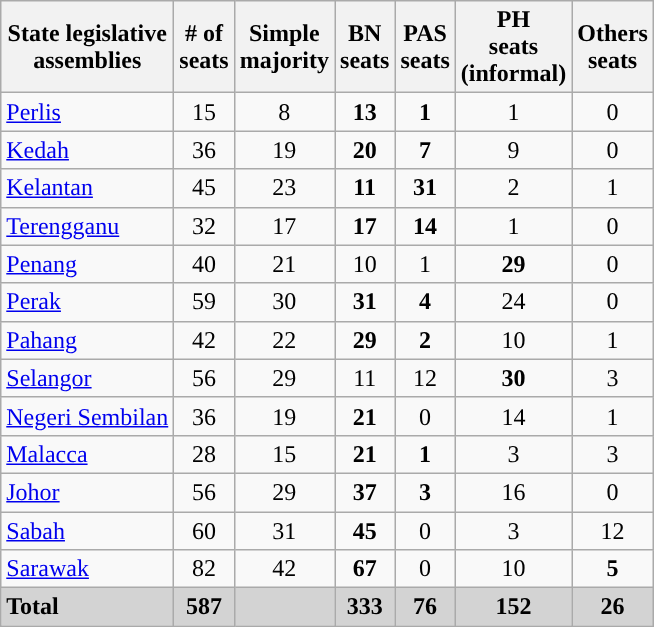<table class="wikitable sortable" style="text-align:center">
<tr>
<th>State legislative<br>assemblies</th>
<th># of<br>seats</th>
<th>Simple<br>majority</th>
<th>BN<br>seats</th>
<th>PAS<br>seats</th>
<th>PH<br>seats<br>(informal)</th>
<th>Others<br>seats</th>
</tr>
<tr>
<td style="text-align:left"> <a href='#'>Perlis</a></td>
<td>15</td>
<td>8</td>
<td><strong>13</strong></td>
<td><strong>1</strong></td>
<td>1</td>
<td>0</td>
</tr>
<tr>
<td style="text-align:left"> <a href='#'>Kedah</a></td>
<td>36</td>
<td>19</td>
<td><strong>20</strong></td>
<td><strong>7</strong></td>
<td>9</td>
<td>0</td>
</tr>
<tr>
<td style="text-align:left"> <a href='#'>Kelantan</a></td>
<td>45</td>
<td>23</td>
<td><strong>11</strong></td>
<td><strong>31</strong></td>
<td>2</td>
<td>1 <small></small></td>
</tr>
<tr>
<td style="text-align:left"> <a href='#'>Terengganu</a></td>
<td>32</td>
<td>17</td>
<td><strong>17</strong></td>
<td><strong>14</strong></td>
<td>1</td>
<td>0</td>
</tr>
<tr>
<td style="text-align:left"> <a href='#'>Penang</a></td>
<td>40</td>
<td>21</td>
<td>10</td>
<td>1</td>
<td><strong>29</strong></td>
<td>0</td>
</tr>
<tr>
<td style="text-align:left"> <a href='#'>Perak</a></td>
<td>59</td>
<td>30</td>
<td><strong>31</strong></td>
<td><strong>4</strong></td>
<td>24</td>
<td>0</td>
</tr>
<tr>
<td style="text-align:left"> <a href='#'>Pahang</a></td>
<td>42</td>
<td>22</td>
<td><strong>29</strong></td>
<td><strong>2</strong></td>
<td>10</td>
<td>1 <small></small></td>
</tr>
<tr>
<td style="text-align:left"> <a href='#'>Selangor</a></td>
<td>56</td>
<td>29</td>
<td>11</td>
<td>12</td>
<td><strong>30</strong></td>
<td>3 <small></small><small></small></td>
</tr>
<tr>
<td style="text-align:left"> <a href='#'>Negeri Sembilan</a></td>
<td>36</td>
<td>19</td>
<td><strong>21</strong></td>
<td>0</td>
<td>14</td>
<td>1 <small></small></td>
</tr>
<tr>
<td style="text-align:left"> <a href='#'>Malacca</a></td>
<td>28</td>
<td>15</td>
<td><strong>21</strong></td>
<td><strong>1</strong></td>
<td>3</td>
<td>3 <small></small></td>
</tr>
<tr>
<td style="text-align:left"> <a href='#'>Johor</a></td>
<td>56</td>
<td>29</td>
<td><strong>37</strong></td>
<td><strong>3</strong></td>
<td>16</td>
<td>0</td>
</tr>
<tr>
<td style="text-align:left"> <a href='#'>Sabah</a></td>
<td>60</td>
<td>31</td>
<td><strong>45</strong></td>
<td>0</td>
<td>3</td>
<td>12 <small></small><small></small><small></small><small></small><small></small><small></small></td>
</tr>
<tr>
<td style="text-align:left"> <a href='#'>Sarawak</a></td>
<td>82</td>
<td>42</td>
<td><strong>67</strong></td>
<td>0</td>
<td>10</td>
<td><strong>5</strong> <small></small></td>
</tr>
<tr class="sortbottom" bgcolor="lightgrey">
<td style="text-align:left"><strong>Total</strong></td>
<td><strong>587</strong></td>
<td></td>
<td><span><strong>333</strong></span></td>
<td><span><strong>76</strong></span></td>
<td><span><strong>152</strong></span></td>
<td><span><strong>26</strong></span></td>
</tr>
</table>
